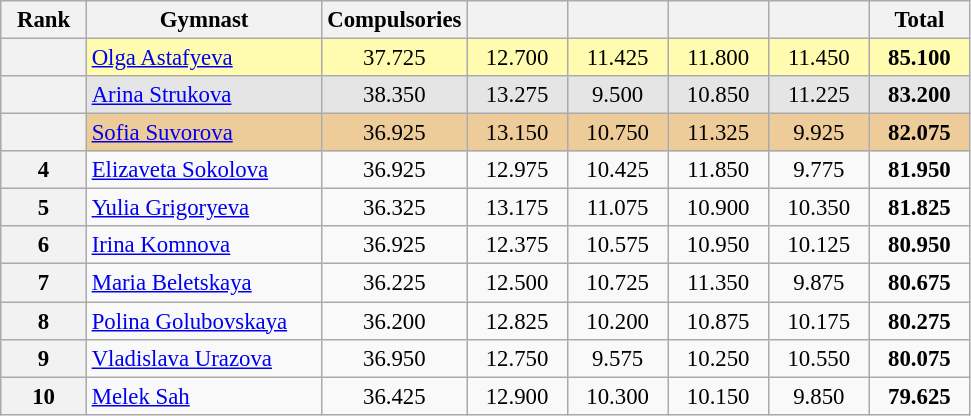<table class="wikitable sortable" style="text-align:center; font-size:95%">
<tr>
<th scope="col" style="width:50px;">Rank</th>
<th scope="col" style="width:150px;">Gymnast</th>
<th scope="col" style="width:60px;">Compulsories</th>
<th scope="col" style="width:60px;"></th>
<th scope="col" style="width:60px;"></th>
<th scope="col" style="width:60px;"></th>
<th scope="col" style="width:60px;"></th>
<th scope="col" style="width:60px;">Total</th>
</tr>
<tr style="background:#fffcaf;">
<th scope=row style="text-align:center"></th>
<td align=left><a href='#'>Olga Astafyeva</a></td>
<td>37.725</td>
<td>12.700</td>
<td>11.425</td>
<td>11.800</td>
<td>11.450</td>
<td><strong>85.100</strong></td>
</tr>
<tr style="background:#e5e5e5;">
<th scope=row style="text-align:center"></th>
<td align=left><a href='#'>Arina Strukova</a></td>
<td>38.350</td>
<td>13.275</td>
<td>9.500</td>
<td>10.850</td>
<td>11.225</td>
<td><strong>83.200</strong></td>
</tr>
<tr style="background:#ec9;">
<th scope=row style="text-align:center"></th>
<td align=left><a href='#'>Sofia Suvorova</a></td>
<td>36.925</td>
<td>13.150</td>
<td>10.750</td>
<td>11.325</td>
<td>9.925</td>
<td><strong>82.075</strong></td>
</tr>
<tr>
<th scope=row style="text-align:center">4</th>
<td align=left><a href='#'>Elizaveta Sokolova</a></td>
<td>36.925</td>
<td>12.975</td>
<td>10.425</td>
<td>11.850</td>
<td>9.775</td>
<td><strong>81.950</strong></td>
</tr>
<tr>
<th scope=row style="text-align:center">5</th>
<td align=left><a href='#'>Yulia Grigoryeva</a></td>
<td>36.325</td>
<td>13.175</td>
<td>11.075</td>
<td>10.900</td>
<td>10.350</td>
<td><strong>81.825</strong></td>
</tr>
<tr>
<th scope=row style="text-align:center">6</th>
<td align=left><a href='#'>Irina Komnova</a></td>
<td>36.925</td>
<td>12.375</td>
<td>10.575</td>
<td>10.950</td>
<td>10.125</td>
<td><strong>80.950</strong></td>
</tr>
<tr>
<th scope=row style="text-align:center">7</th>
<td align=left><a href='#'>Maria Beletskaya</a></td>
<td>36.225</td>
<td>12.500</td>
<td>10.725</td>
<td>11.350</td>
<td>9.875</td>
<td><strong>80.675</strong></td>
</tr>
<tr>
<th scope=row style="text-align:center">8</th>
<td align=left><a href='#'>Polina Golubovskaya</a></td>
<td>36.200</td>
<td>12.825</td>
<td>10.200</td>
<td>10.875</td>
<td>10.175</td>
<td><strong>80.275</strong></td>
</tr>
<tr>
<th scope=row style="text-align:center">9</th>
<td align=left><a href='#'>Vladislava Urazova</a></td>
<td>36.950</td>
<td>12.750</td>
<td>9.575</td>
<td>10.250</td>
<td>10.550</td>
<td><strong>80.075</strong></td>
</tr>
<tr>
<th scope=row style="text-align:center">10</th>
<td align=left><a href='#'>Melek Sah</a></td>
<td>36.425</td>
<td>12.900</td>
<td>10.300</td>
<td>10.150</td>
<td>9.850</td>
<td><strong>79.625</strong></td>
</tr>
</table>
